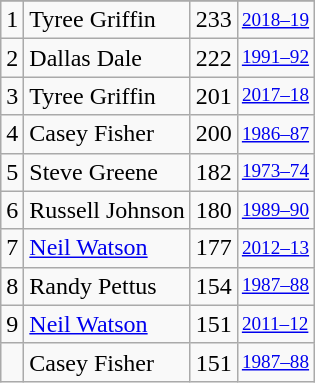<table class="wikitable">
<tr>
</tr>
<tr>
<td>1</td>
<td>Tyree Griffin</td>
<td>233</td>
<td style="font-size:80%;"><a href='#'>2018–19</a></td>
</tr>
<tr>
<td>2</td>
<td>Dallas Dale</td>
<td>222</td>
<td style="font-size:80%;"><a href='#'>1991–92</a></td>
</tr>
<tr>
<td>3</td>
<td>Tyree Griffin</td>
<td>201</td>
<td style="font-size:80%;"><a href='#'>2017–18</a></td>
</tr>
<tr>
<td>4</td>
<td>Casey Fisher</td>
<td>200</td>
<td style="font-size:80%;"><a href='#'>1986–87</a></td>
</tr>
<tr>
<td>5</td>
<td>Steve Greene</td>
<td>182</td>
<td style="font-size:80%;"><a href='#'>1973–74</a></td>
</tr>
<tr>
<td>6</td>
<td>Russell Johnson</td>
<td>180</td>
<td style="font-size:80%;"><a href='#'>1989–90</a></td>
</tr>
<tr>
<td>7</td>
<td><a href='#'>Neil Watson</a></td>
<td>177</td>
<td style="font-size:80%;"><a href='#'>2012–13</a></td>
</tr>
<tr>
<td>8</td>
<td>Randy Pettus</td>
<td>154</td>
<td style="font-size:80%;"><a href='#'>1987–88</a></td>
</tr>
<tr>
<td>9</td>
<td><a href='#'>Neil Watson</a></td>
<td>151</td>
<td style="font-size:80%;"><a href='#'>2011–12</a></td>
</tr>
<tr>
<td></td>
<td>Casey Fisher</td>
<td>151</td>
<td style="font-size:80%;"><a href='#'>1987–88</a></td>
</tr>
</table>
